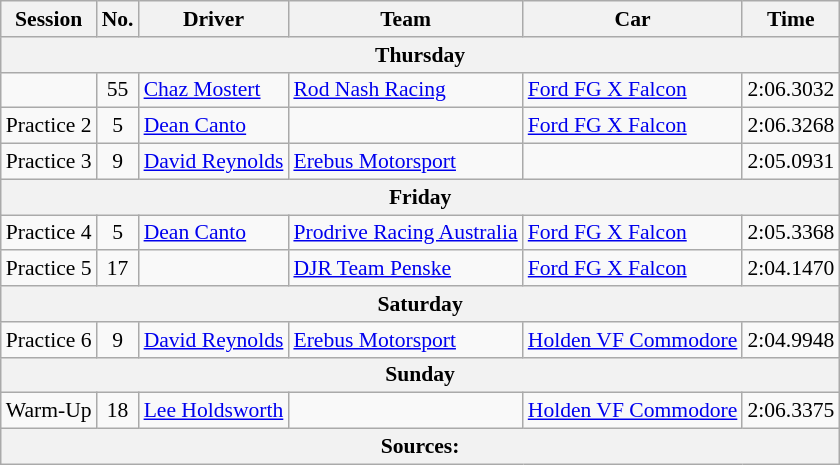<table class="wikitable" style="font-size: 90%">
<tr>
<th>Session</th>
<th>No.</th>
<th>Driver</th>
<th>Team</th>
<th>Car</th>
<th>Time</th>
</tr>
<tr>
<th colspan="6">Thursday</th>
</tr>
<tr>
<td></td>
<td align="center">55</td>
<td> <a href='#'>Chaz Mostert</a></td>
<td><a href='#'>Rod Nash Racing</a></td>
<td><a href='#'>Ford FG X Falcon</a></td>
<td>2:06.3032</td>
</tr>
<tr>
<td>Practice 2</td>
<td align="center">5</td>
<td> <a href='#'>Dean Canto</a></td>
<td></td>
<td><a href='#'>Ford FG X Falcon</a></td>
<td>2:06.3268</td>
</tr>
<tr>
<td>Practice 3</td>
<td align="center">9</td>
<td> <a href='#'>David Reynolds</a></td>
<td><a href='#'>Erebus Motorsport</a></td>
<td></td>
<td>2:05.0931</td>
</tr>
<tr>
<th colspan="6">Friday</th>
</tr>
<tr>
<td>Practice 4</td>
<td align="center">5</td>
<td> <a href='#'>Dean Canto</a></td>
<td><a href='#'>Prodrive Racing Australia</a></td>
<td><a href='#'>Ford FG X Falcon</a></td>
<td>2:05.3368</td>
</tr>
<tr>
<td>Practice 5</td>
<td align="center">17</td>
<td></td>
<td><a href='#'>DJR Team Penske</a></td>
<td><a href='#'>Ford FG X Falcon</a></td>
<td>2:04.1470</td>
</tr>
<tr>
<th colspan="6">Saturday</th>
</tr>
<tr>
<td>Practice 6</td>
<td align="center">9</td>
<td> <a href='#'>David Reynolds</a></td>
<td><a href='#'>Erebus Motorsport</a></td>
<td><a href='#'>Holden VF Commodore</a></td>
<td>2:04.9948</td>
</tr>
<tr>
<th colspan="6">Sunday</th>
</tr>
<tr>
<td>Warm-Up</td>
<td align="center">18</td>
<td> <a href='#'>Lee Holdsworth</a></td>
<td></td>
<td><a href='#'>Holden VF Commodore</a></td>
<td>2:06.3375</td>
</tr>
<tr>
<th colspan="6">Sources:</th>
</tr>
</table>
